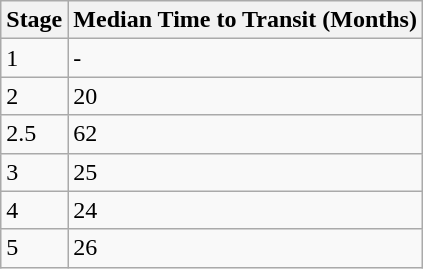<table class="wikitable">
<tr>
<th>Stage</th>
<th>Median Time to Transit (Months)</th>
</tr>
<tr>
<td>1</td>
<td>-</td>
</tr>
<tr>
<td>2</td>
<td>20</td>
</tr>
<tr>
<td>2.5</td>
<td>62</td>
</tr>
<tr>
<td>3</td>
<td>25</td>
</tr>
<tr>
<td>4</td>
<td>24</td>
</tr>
<tr>
<td>5</td>
<td>26</td>
</tr>
</table>
